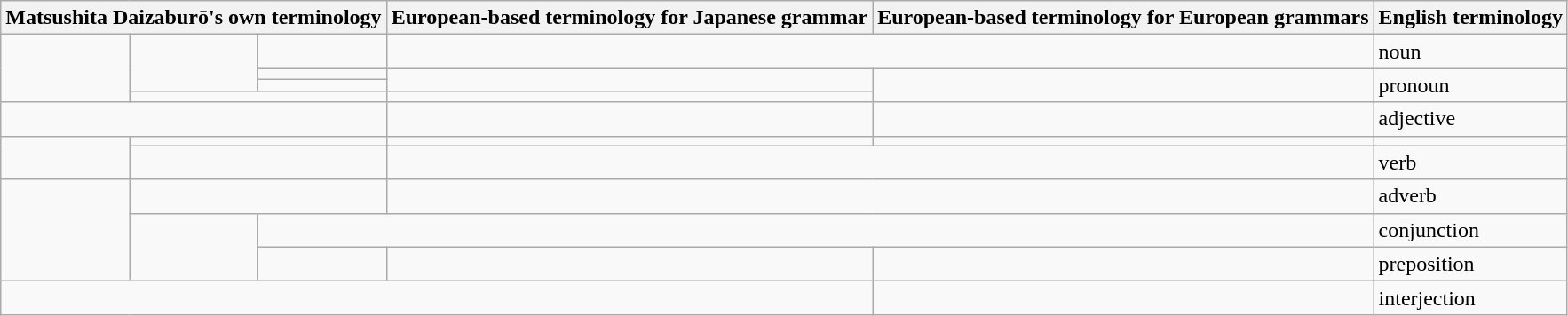<table class=wikitable>
<tr>
<th colspan=3>Matsushita Daizaburō's own terminology</th>
<th>European-based terminology for Japanese grammar</th>
<th>European-based terminology for European grammars</th>
<th>English terminology</th>
</tr>
<tr>
<td rowspan=4></td>
<td rowspan=3></td>
<td></td>
<td colspan=2></td>
<td>noun</td>
</tr>
<tr>
<td></td>
<td rowspan=2></td>
<td rowspan=3></td>
<td rowspan=3>pronoun</td>
</tr>
<tr>
<td></td>
</tr>
<tr>
<td colspan=2></td>
<td></td>
</tr>
<tr>
<td colspan=3></td>
<td></td>
<td></td>
<td>adjective</td>
</tr>
<tr>
<td rowspan=2></td>
<td colspan=2></td>
<td></td>
<td></td>
</tr>
<tr>
<td colspan=2></td>
<td colspan=2></td>
<td>verb</td>
</tr>
<tr>
<td rowspan=3></td>
<td colspan=2></td>
<td colspan=2></td>
<td>adverb</td>
</tr>
<tr>
<td rowspan=2></td>
<td colspan=3></td>
<td>conjunction</td>
</tr>
<tr>
<td></td>
<td></td>
<td></td>
<td>preposition</td>
</tr>
<tr>
<td colspan=4></td>
<td></td>
<td>interjection</td>
</tr>
</table>
